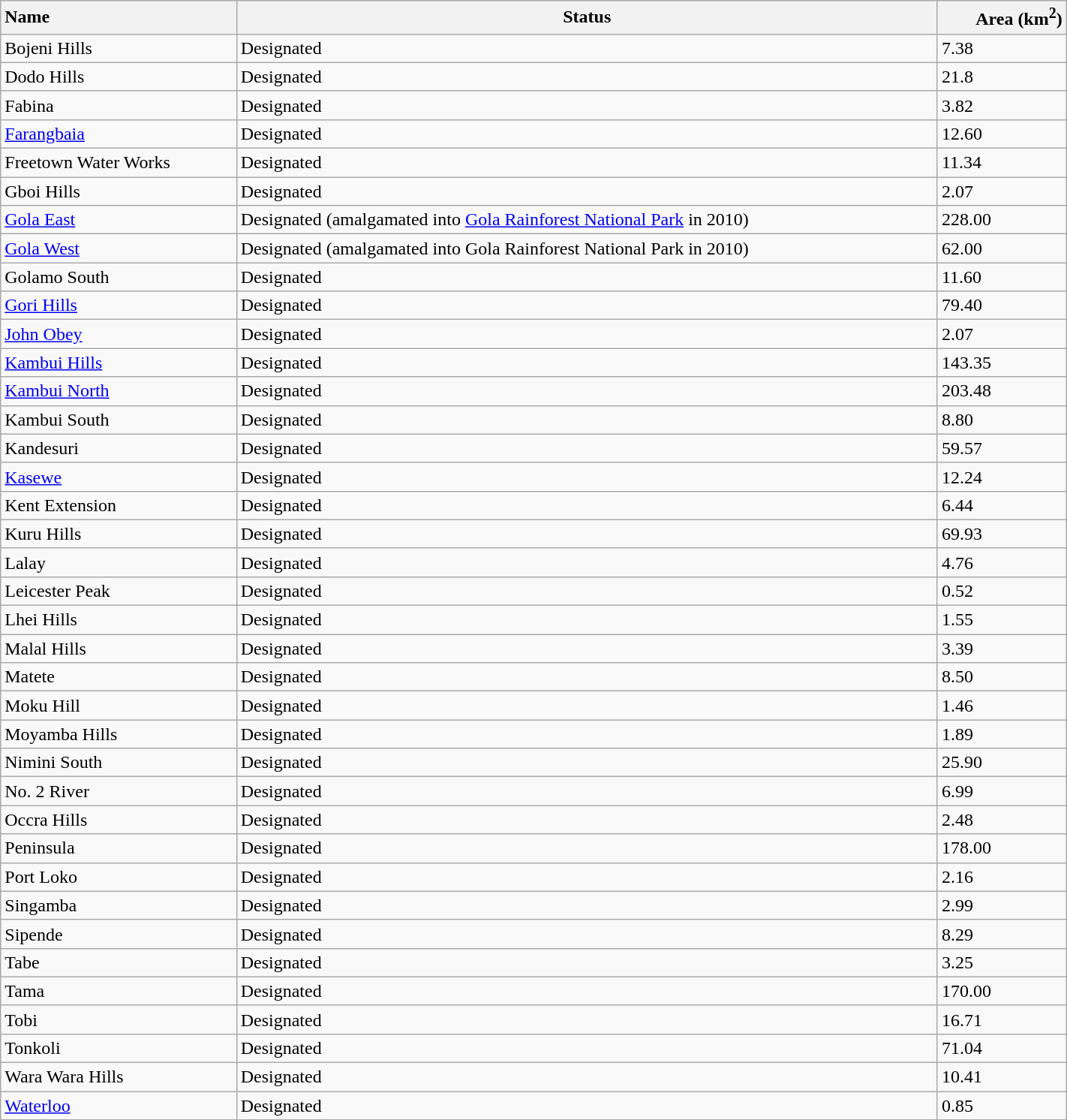<table width="75%" class="wikitable" style="margin:0 0 1em 1em; clear:right; text-align:left" cellspacing="10" cellpadding="5">
<tr>
<th style="text-align:left">Name</th>
<th style="text-align:centre">Status</th>
<th style="text-align:right">Area (km<sup>2</sup>)</th>
</tr>
<tr ---->
<td>Bojeni Hills</td>
<td>Designated</td>
<td align=left>7.38</td>
</tr>
<tr ---->
<td>Dodo Hills</td>
<td>Designated</td>
<td align=left>21.8</td>
</tr>
<tr ---->
<td>Fabina</td>
<td>Designated</td>
<td align=left>3.82</td>
</tr>
<tr ---->
<td><a href='#'>Farangbaia</a></td>
<td>Designated</td>
<td align=left>12.60</td>
</tr>
<tr ---->
<td>Freetown Water Works</td>
<td>Designated</td>
<td align=left>11.34</td>
</tr>
<tr ---->
<td>Gboi Hills</td>
<td>Designated</td>
<td align=left>2.07</td>
</tr>
<tr ---->
<td><a href='#'>Gola East</a></td>
<td>Designated (amalgamated into <a href='#'>Gola Rainforest National Park</a> in 2010)</td>
<td align=left>228.00</td>
</tr>
<tr ---->
<td><a href='#'>Gola West</a></td>
<td>Designated (amalgamated into Gola Rainforest National Park in 2010)</td>
<td align=left>62.00</td>
</tr>
<tr ---->
<td>Golamo South</td>
<td>Designated</td>
<td align=left>11.60</td>
</tr>
<tr ---->
<td><a href='#'>Gori Hills</a></td>
<td>Designated</td>
<td align=left>79.40</td>
</tr>
<tr ---->
<td><a href='#'>John Obey</a></td>
<td>Designated</td>
<td align=left>2.07</td>
</tr>
<tr ---->
<td><a href='#'>Kambui Hills</a></td>
<td>Designated</td>
<td align=left>143.35</td>
</tr>
<tr ---->
<td><a href='#'>Kambui North</a></td>
<td>Designated</td>
<td align=left>203.48</td>
</tr>
<tr ---->
<td>Kambui South</td>
<td>Designated</td>
<td align=left>8.80</td>
</tr>
<tr ---->
<td>Kandesuri</td>
<td>Designated</td>
<td align=left>59.57</td>
</tr>
<tr ---->
<td><a href='#'>Kasewe</a></td>
<td>Designated</td>
<td align=left>12.24</td>
</tr>
<tr ---->
<td>Kent Extension</td>
<td>Designated</td>
<td align=left>6.44</td>
</tr>
<tr ---->
<td>Kuru Hills</td>
<td>Designated</td>
<td align=left>69.93</td>
</tr>
<tr ---->
<td>Lalay</td>
<td>Designated</td>
<td align=left>4.76</td>
</tr>
<tr ---->
<td>Leicester Peak</td>
<td>Designated</td>
<td align=left>0.52</td>
</tr>
<tr ---->
<td>Lhei Hills</td>
<td>Designated</td>
<td align=left>1.55</td>
</tr>
<tr ---->
<td>Malal Hills</td>
<td>Designated</td>
<td align=left>3.39</td>
</tr>
<tr ---->
<td>Matete</td>
<td>Designated</td>
<td align=left>8.50</td>
</tr>
<tr ---->
<td>Moku Hill</td>
<td>Designated</td>
<td align=left>1.46</td>
</tr>
<tr ---->
<td>Moyamba Hills</td>
<td>Designated</td>
<td align=left>1.89</td>
</tr>
<tr ---->
<td>Nimini South</td>
<td>Designated</td>
<td align=left>25.90</td>
</tr>
<tr ---->
<td>No. 2 River</td>
<td>Designated</td>
<td align=left>6.99</td>
</tr>
<tr ---->
<td>Occra Hills</td>
<td>Designated</td>
<td align=left>2.48</td>
</tr>
<tr ---->
<td>Peninsula</td>
<td>Designated</td>
<td align=left>178.00</td>
</tr>
<tr ---->
<td>Port Loko</td>
<td>Designated</td>
<td align=left>2.16</td>
</tr>
<tr ---->
<td>Singamba</td>
<td>Designated</td>
<td align=left>2.99</td>
</tr>
<tr ---->
<td>Sipende</td>
<td>Designated</td>
<td align=left>8.29</td>
</tr>
<tr ---->
<td>Tabe</td>
<td>Designated</td>
<td align=left>3.25</td>
</tr>
<tr ---->
<td>Tama</td>
<td>Designated</td>
<td align=left>170.00</td>
</tr>
<tr ---->
<td>Tobi</td>
<td>Designated</td>
<td align=left>16.71</td>
</tr>
<tr ---->
<td>Tonkoli</td>
<td>Designated</td>
<td align=left>71.04</td>
</tr>
<tr ---->
<td>Wara Wara Hills</td>
<td>Designated</td>
<td align=left>10.41</td>
</tr>
<tr ---->
<td><a href='#'>Waterloo</a></td>
<td>Designated</td>
<td align=left>0.85</td>
</tr>
</table>
